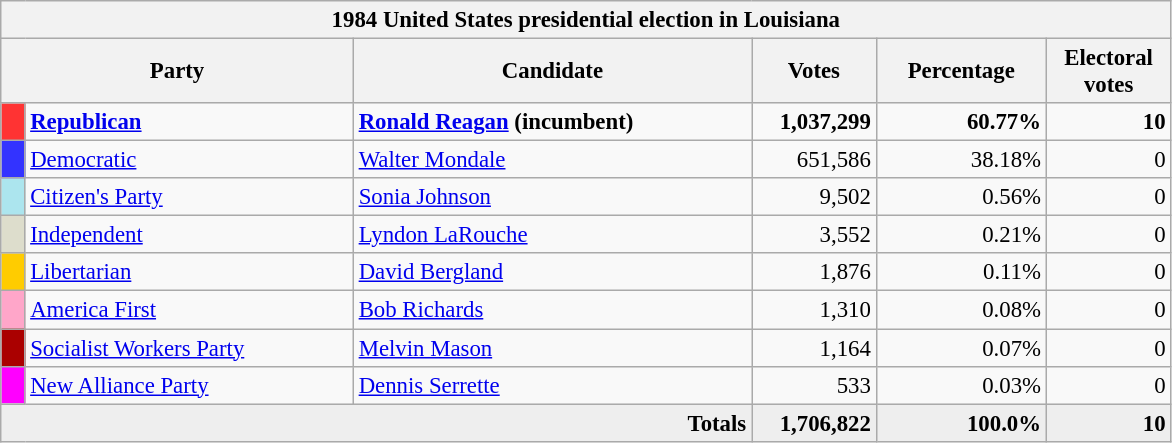<table class="wikitable" style="font-size: 95%;">
<tr>
<th colspan="6">1984 United States presidential election in Louisiana</th>
</tr>
<tr>
<th colspan="2" style="width: 15em">Party</th>
<th style="width: 17em">Candidate</th>
<th style="width: 5em">Votes</th>
<th style="width: 7em">Percentage</th>
<th style="width: 5em">Electoral votes</th>
</tr>
<tr>
<th style="background:#f33; width:3px;"></th>
<td style="width: 130px"><strong><a href='#'>Republican</a></strong></td>
<td><strong><a href='#'>Ronald Reagan</a> (incumbent)</strong></td>
<td style="text-align:right;"><strong>1,037,299</strong></td>
<td style="text-align:right;"><strong>60.77%</strong></td>
<td style="text-align:right;"><strong>10</strong></td>
</tr>
<tr>
<th style="background:#33f; width:3px;"></th>
<td style="width: 130px"><a href='#'>Democratic</a></td>
<td><a href='#'>Walter Mondale</a></td>
<td style="text-align:right;">651,586</td>
<td style="text-align:right;">38.18%</td>
<td style="text-align:right;">0</td>
</tr>
<tr>
<th style="background: #ACE5EE; width:3px;"></th>
<td style="width: 130px"><a href='#'>Citizen's Party</a></td>
<td><a href='#'>Sonia Johnson</a></td>
<td style="text-align:right;">9,502</td>
<td style="text-align:right;">0.56%</td>
<td style="text-align:right;">0</td>
</tr>
<tr>
<th style="background:#DDDDCC; width:3px;"></th>
<td style="width: 130px"><a href='#'>Independent</a></td>
<td><a href='#'>Lyndon LaRouche</a></td>
<td style="text-align:right;">3,552</td>
<td style="text-align:right;">0.21%</td>
<td style="text-align:right;">0</td>
</tr>
<tr>
<th style="background:#FFCC00; width:3px;"></th>
<td style="width: 130px"><a href='#'>Libertarian</a></td>
<td><a href='#'>David Bergland</a></td>
<td style="text-align:right;">1,876</td>
<td style="text-align:right;">0.11%</td>
<td style="text-align:right;">0</td>
</tr>
<tr>
<th style="background:#FFA6C9; width:3px;"></th>
<td style="width: 130px"><a href='#'>America First</a></td>
<td><a href='#'>Bob Richards</a></td>
<td style="text-align:right;">1,310</td>
<td style="text-align:right;">0.08%</td>
<td style="text-align:right;">0</td>
</tr>
<tr>
<th style="background: #aa0000; width:3px;"></th>
<td style="width: 130px"><a href='#'>Socialist Workers Party</a></td>
<td><a href='#'>Melvin Mason</a></td>
<td style="text-align:right;">1,164</td>
<td style="text-align:right;">0.07%</td>
<td style="text-align:right;">0</td>
</tr>
<tr>
<th style="background: #FF00FF; width:3px;"></th>
<td style="width: 130px"><a href='#'>New Alliance Party</a></td>
<td><a href='#'>Dennis Serrette</a></td>
<td style="text-align:right;">533</td>
<td style="text-align:right;">0.03%</td>
<td style="text-align:right;">0</td>
</tr>
<tr style="background:#eee; text-align:right;">
<td colspan="3"><strong>Totals</strong></td>
<td><strong>1,706,822</strong></td>
<td><strong>100.0%</strong></td>
<td><strong>10</strong></td>
</tr>
</table>
